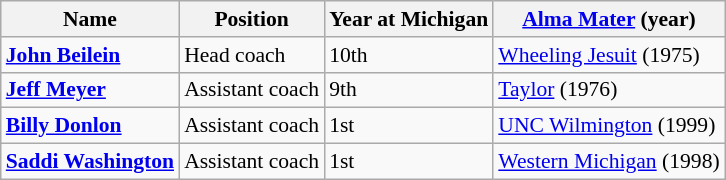<table class="wikitable" style="white-space:nowrap; font-size:90%;">
<tr>
<th>Name</th>
<th>Position</th>
<th>Year at Michigan</th>
<th><a href='#'>Alma Mater</a> (year)</th>
</tr>
<tr>
<td><strong><a href='#'>John Beilein</a></strong></td>
<td>Head coach</td>
<td>10th</td>
<td><a href='#'>Wheeling Jesuit</a> (1975)</td>
</tr>
<tr>
<td><strong><a href='#'>Jeff Meyer</a></strong></td>
<td>Assistant coach</td>
<td>9th</td>
<td><a href='#'>Taylor</a> (1976)</td>
</tr>
<tr>
<td><strong><a href='#'>Billy Donlon</a></strong></td>
<td>Assistant coach</td>
<td>1st</td>
<td><a href='#'>UNC Wilmington</a> (1999)</td>
</tr>
<tr>
<td><strong><a href='#'>Saddi Washington</a></strong></td>
<td>Assistant coach</td>
<td>1st</td>
<td><a href='#'>Western Michigan</a> (1998)</td>
</tr>
</table>
